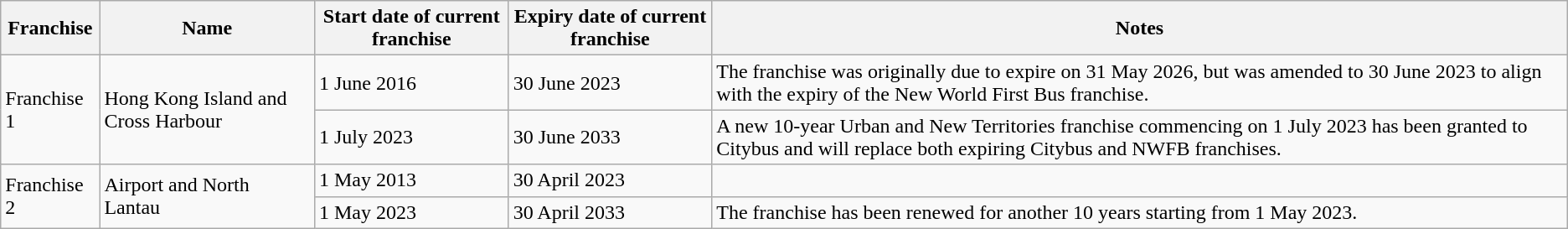<table class="wikitable">
<tr>
<th>Franchise</th>
<th>Name</th>
<th>Start date of current franchise</th>
<th>Expiry date of current franchise</th>
<th>Notes</th>
</tr>
<tr>
<td rowspan="2">Franchise 1</td>
<td rowspan="2">Hong Kong Island and Cross Harbour</td>
<td>1 June 2016</td>
<td>30 June 2023</td>
<td>The franchise was originally due to expire on 31 May 2026, but was amended to 30 June 2023 to align with the expiry of the New World First Bus franchise.</td>
</tr>
<tr>
<td>1 July 2023</td>
<td>30 June 2033</td>
<td>A new 10-year Urban and New Territories franchise commencing on 1 July 2023 has been granted to Citybus and will replace both expiring Citybus and NWFB franchises.</td>
</tr>
<tr>
<td rowspan="2">Franchise 2</td>
<td rowspan="2">Airport and North Lantau</td>
<td>1 May 2013</td>
<td>30 April 2023</td>
<td></td>
</tr>
<tr>
<td>1 May 2023</td>
<td>30 April 2033</td>
<td>The franchise has been renewed for another 10 years starting from 1 May 2023.</td>
</tr>
</table>
